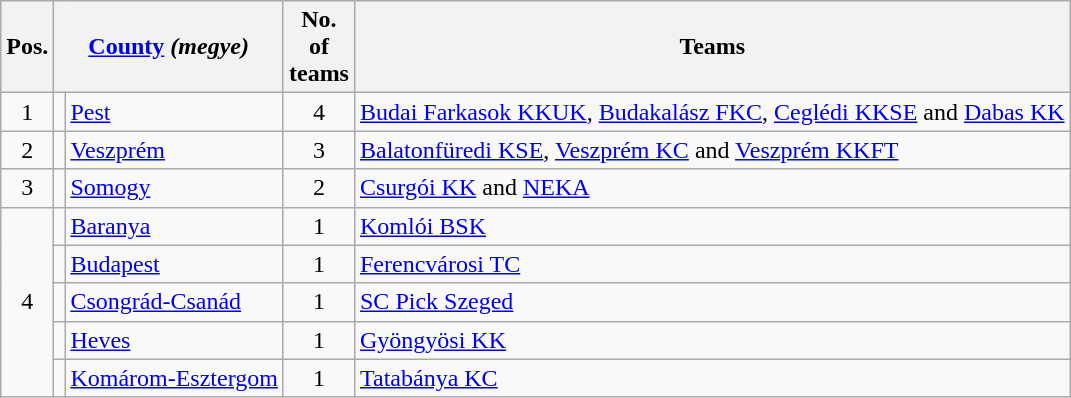<table class="wikitable" style="float:left;margin-right:2em;">
<tr>
<th>Pos.</th>
<th colspan=2><a href='#'>County</a> <em>(megye)</em></th>
<th width=30>No. of teams</th>
<th>Teams</th>
</tr>
<tr>
<td rowspan="1" align="center">1</td>
<td align=center></td>
<td><a href='#'>Pest</a></td>
<td align="center">4</td>
<td><a href='#'>Budai Farkasok KKUK</a>, <a href='#'>Budakalász FKC</a>, <a href='#'>Ceglédi KKSE</a> and <a href='#'>Dabas KK</a></td>
</tr>
<tr>
<td rowspan="1" align="center">2</td>
<td align=center></td>
<td><a href='#'>Veszprém</a></td>
<td align="center">3</td>
<td><a href='#'>Balatonfüredi KSE</a>, <a href='#'>Veszprém KC</a> and <a href='#'>Veszprém KKFT</a></td>
</tr>
<tr>
<td rowspan="1" align="center">3</td>
<td align=center></td>
<td><a href='#'>Somogy</a></td>
<td align="center">2</td>
<td><a href='#'>Csurgói KK</a> and <a href='#'>NEKA</a></td>
</tr>
<tr>
<td rowspan="5" align="center">4</td>
<td align=center></td>
<td><a href='#'>Baranya</a></td>
<td align="center">1</td>
<td><a href='#'>Komlói BSK</a></td>
</tr>
<tr>
<td align=center></td>
<td><a href='#'>Budapest</a></td>
<td align="center">1</td>
<td><a href='#'>Ferencvárosi TC</a></td>
</tr>
<tr>
<td align=center></td>
<td><a href='#'>Csongrád-Csanád</a></td>
<td align="center">1</td>
<td><a href='#'>SC Pick Szeged</a></td>
</tr>
<tr>
<td align=center></td>
<td><a href='#'>Heves</a></td>
<td align="center">1</td>
<td><a href='#'>Gyöngyösi KK</a></td>
</tr>
<tr>
<td align=center></td>
<td><a href='#'>Komárom-Esztergom</a></td>
<td align="center">1</td>
<td><a href='#'>Tatabánya KC</a></td>
</tr>
</table>
